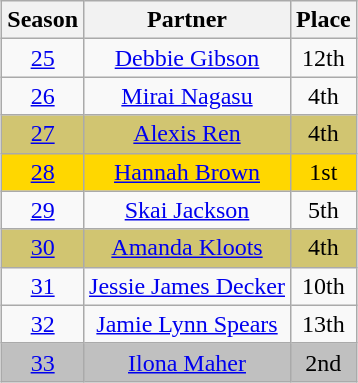<table class="wikitable sortable" style="margin:auto; text-align:center;">
<tr>
<th>Season</th>
<th>Partner</th>
<th>Place</th>
</tr>
<tr>
<td><a href='#'>25</a></td>
<td><a href='#'>Debbie Gibson</a></td>
<td>12th</td>
</tr>
<tr>
<td><a href='#'>26</a></td>
<td><a href='#'>Mirai Nagasu</a></td>
<td>4th</td>
</tr>
<tr bgcolor= D1C571>
<td><a href='#'>27</a></td>
<td><a href='#'>Alexis Ren</a></td>
<td>4th</td>
</tr>
<tr style="background:gold;">
<td><a href='#'>28</a></td>
<td><a href='#'>Hannah Brown</a></td>
<td>1st</td>
</tr>
<tr>
<td><a href='#'>29</a></td>
<td><a href='#'>Skai Jackson</a></td>
<td>5th</td>
</tr>
<tr bgcolor= D1C571>
<td><a href='#'>30</a></td>
<td><a href='#'>Amanda Kloots</a></td>
<td>4th</td>
</tr>
<tr>
<td><a href='#'>31</a></td>
<td><a href='#'>Jessie James Decker</a></td>
<td>10th</td>
</tr>
<tr>
<td><a href='#'>32</a></td>
<td><a href='#'>Jamie Lynn Spears</a></td>
<td>13th</td>
</tr>
<tr style="background:silver;">
<td><a href='#'>33</a></td>
<td><a href='#'>Ilona Maher</a></td>
<td>2nd</td>
</tr>
</table>
